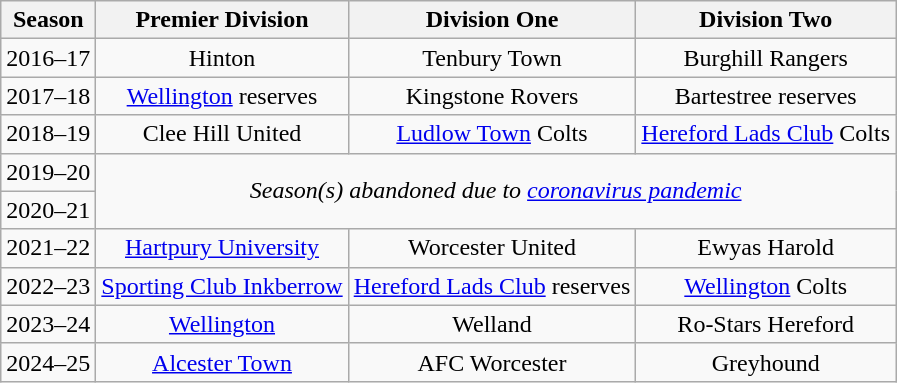<table class="wikitable" style="text-align:center">
<tr>
<th>Season</th>
<th>Premier Division</th>
<th>Division One</th>
<th>Division Two</th>
</tr>
<tr>
<td>2016–17</td>
<td>Hinton</td>
<td>Tenbury Town</td>
<td>Burghill Rangers</td>
</tr>
<tr>
<td>2017–18</td>
<td><a href='#'>Wellington</a> reserves</td>
<td>Kingstone Rovers</td>
<td>Bartestree reserves</td>
</tr>
<tr>
<td>2018–19</td>
<td>Clee Hill United</td>
<td><a href='#'>Ludlow Town</a> Colts</td>
<td><a href='#'>Hereford Lads Club</a> Colts</td>
</tr>
<tr>
<td>2019–20</td>
<td colspan=3 rowspan=2><em>Season(s) abandoned due to <a href='#'>coronavirus pandemic</a></em></td>
</tr>
<tr>
<td>2020–21</td>
</tr>
<tr>
<td>2021–22</td>
<td><a href='#'>Hartpury University</a></td>
<td>Worcester United</td>
<td>Ewyas Harold</td>
</tr>
<tr>
<td>2022–23</td>
<td><a href='#'>Sporting Club Inkberrow</a></td>
<td><a href='#'>Hereford Lads Club</a> reserves</td>
<td><a href='#'>Wellington</a> Colts</td>
</tr>
<tr>
<td>2023–24</td>
<td><a href='#'>Wellington</a></td>
<td>Welland</td>
<td>Ro-Stars Hereford</td>
</tr>
<tr>
<td>2024–25</td>
<td><a href='#'>Alcester Town</a></td>
<td>AFC Worcester</td>
<td>Greyhound</td>
</tr>
</table>
